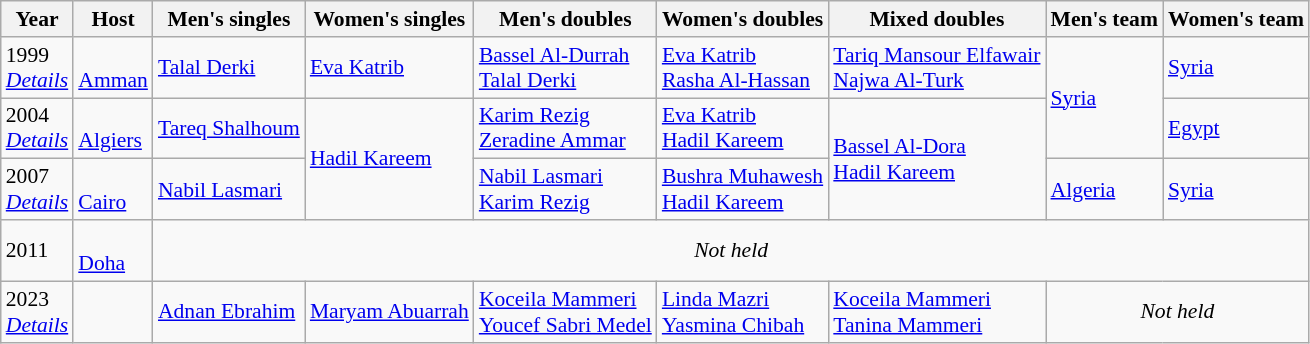<table class=wikitable style="font-size:90%;">
<tr>
<th>Year</th>
<th>Host</th>
<th>Men's singles</th>
<th>Women's singles</th>
<th>Men's doubles</th>
<th>Women's doubles</th>
<th>Mixed doubles</th>
<th>Men's team</th>
<th>Women's team</th>
</tr>
<tr>
<td>1999<br><em><a href='#'>Details</a></em></td>
<td><br> <a href='#'>Amman</a></td>
<td> <a href='#'>Talal Derki</a></td>
<td> <a href='#'>Eva Katrib</a></td>
<td> <a href='#'>Bassel Al-Durrah</a> <br>  <a href='#'>Talal Derki</a></td>
<td> <a href='#'>Eva Katrib</a> <br>  <a href='#'>Rasha Al-Hassan</a></td>
<td> <a href='#'>Tariq Mansour Elfawair</a> <br>  <a href='#'>Najwa Al-Turk</a></td>
<td rowspan="2"> <a href='#'>Syria</a></td>
<td> <a href='#'>Syria</a></td>
</tr>
<tr>
<td>2004<br><em><a href='#'>Details</a></em></td>
<td><br> <a href='#'>Algiers</a></td>
<td> <a href='#'>Tareq Shalhoum</a></td>
<td rowspan="2"> <a href='#'>Hadil Kareem</a></td>
<td> <a href='#'>Karim Rezig</a> <br>  <a href='#'>Zeradine Ammar</a></td>
<td> <a href='#'>Eva Katrib</a> <br>  <a href='#'>Hadil Kareem</a></td>
<td rowspan="2"> <a href='#'>Bassel Al-Dora</a> <br>  <a href='#'>Hadil Kareem</a></td>
<td> <a href='#'>Egypt</a></td>
</tr>
<tr>
<td>2007<br><em><a href='#'>Details</a></em></td>
<td><br> <a href='#'>Cairo</a></td>
<td> <a href='#'>Nabil Lasmari</a></td>
<td> <a href='#'>Nabil Lasmari</a> <br>  <a href='#'>Karim Rezig</a></td>
<td> <a href='#'>Bushra Muhawesh</a> <br>  <a href='#'>Hadil Kareem</a></td>
<td> <a href='#'>Algeria</a></td>
<td> <a href='#'>Syria</a></td>
</tr>
<tr>
<td>2011</td>
<td><br> <a href='#'>Doha</a></td>
<td colspan=7 align=center><em>Not held</em></td>
</tr>
<tr>
<td>2023<br><em><a href='#'>Details</a></em></td>
<td><br></td>
<td> <a href='#'>Adnan Ebrahim</a></td>
<td> <a href='#'>Maryam Abuarrah</a></td>
<td> <a href='#'>Koceila Mammeri</a> <br>  <a href='#'>Youcef Sabri Medel</a></td>
<td> <a href='#'>Linda Mazri</a> <br>  <a href='#'>Yasmina Chibah</a></td>
<td> <a href='#'>Koceila Mammeri</a> <br>  <a href='#'>Tanina Mammeri</a></td>
<td colspan="2" align=center><em>Not held</em></td>
</tr>
</table>
